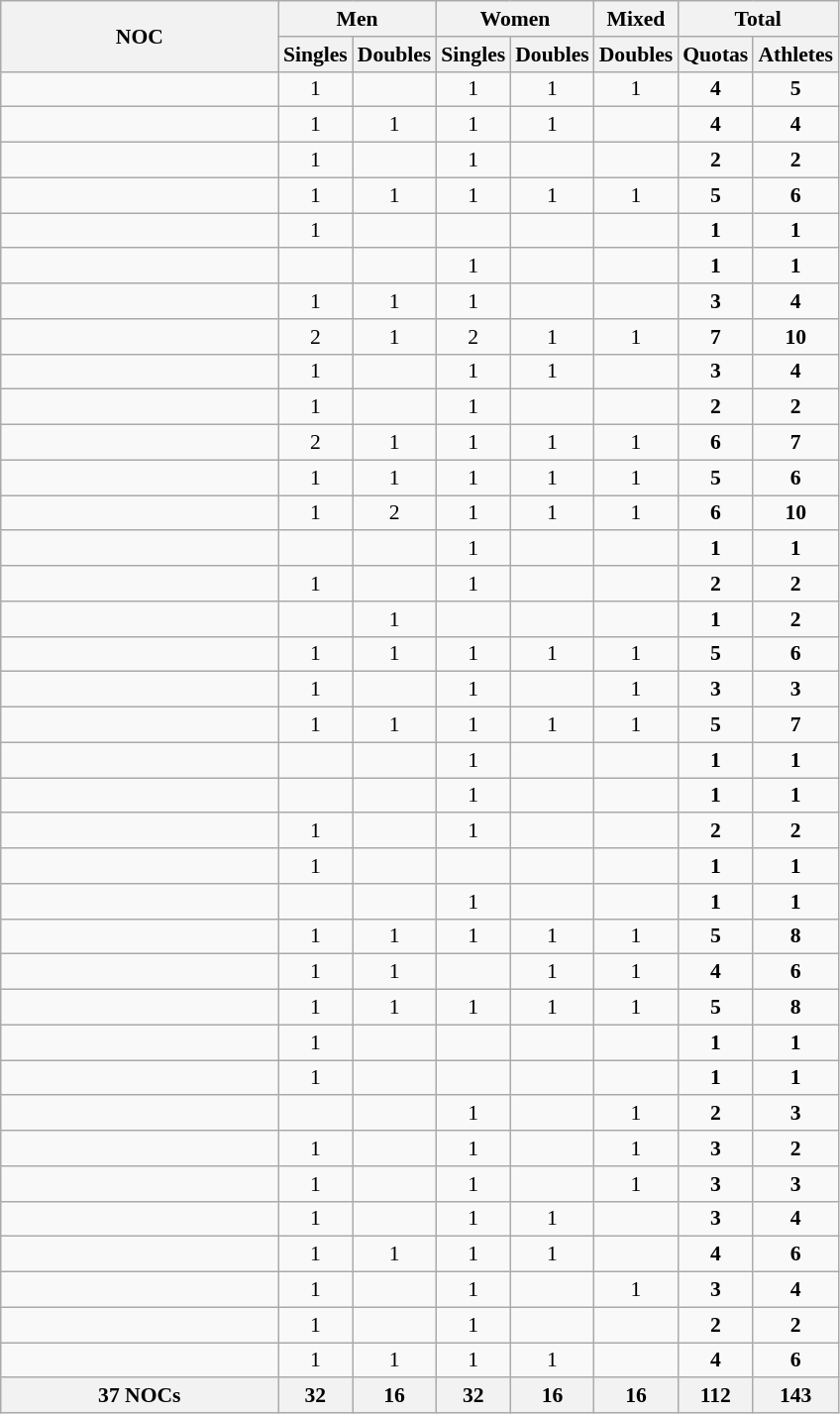<table class="wikitable sortable mw-collapsible mw-collapsed" style="text-align:center; font-size:90%">
<tr>
<th rowspan=2 width=180 align=left>NOC</th>
<th colspan=2>Men</th>
<th colspan=2>Women</th>
<th>Mixed</th>
<th colspan=2>Total</th>
</tr>
<tr>
<th width=30>Singles</th>
<th width=30>Doubles</th>
<th width=30>Singles</th>
<th width=30>Doubles</th>
<th width=30>Doubles</th>
<th width=30>Quotas</th>
<th width=30>Athletes</th>
</tr>
<tr>
<td align=left></td>
<td>1</td>
<td></td>
<td>1</td>
<td>1</td>
<td>1</td>
<td><strong>4</strong></td>
<td><strong>5</strong></td>
</tr>
<tr>
<td align=left></td>
<td>1</td>
<td>1</td>
<td>1</td>
<td>1</td>
<td></td>
<td><strong>4</strong></td>
<td><strong>4</strong></td>
</tr>
<tr>
<td align=left></td>
<td>1</td>
<td></td>
<td>1</td>
<td></td>
<td></td>
<td><strong>2</strong></td>
<td><strong>2</strong></td>
</tr>
<tr>
<td align=left></td>
<td>1</td>
<td>1</td>
<td>1</td>
<td>1</td>
<td>1</td>
<td><strong>5</strong></td>
<td><strong>6</strong></td>
</tr>
<tr>
<td align=left></td>
<td>1</td>
<td></td>
<td></td>
<td></td>
<td></td>
<td><strong>1</strong></td>
<td><strong>1</strong></td>
</tr>
<tr>
<td align=left></td>
<td></td>
<td></td>
<td>1</td>
<td></td>
<td></td>
<td><strong>1</strong></td>
<td><strong>1</strong></td>
</tr>
<tr>
<td align=left></td>
<td>1</td>
<td>1</td>
<td>1</td>
<td></td>
<td></td>
<td><strong>3</strong></td>
<td><strong>4</strong></td>
</tr>
<tr>
<td align=left></td>
<td>2</td>
<td>1</td>
<td>2</td>
<td>1</td>
<td>1</td>
<td><strong>7</strong></td>
<td><strong>10</strong></td>
</tr>
<tr>
<td align=left></td>
<td>1</td>
<td></td>
<td>1</td>
<td>1</td>
<td></td>
<td><strong>3</strong></td>
<td><strong>4</strong></td>
</tr>
<tr>
<td align=left></td>
<td>1</td>
<td></td>
<td>1</td>
<td></td>
<td></td>
<td><strong>2</strong></td>
<td><strong>2</strong></td>
</tr>
<tr>
<td align=left></td>
<td>2</td>
<td>1</td>
<td>1</td>
<td>1</td>
<td>1</td>
<td><strong>6</strong></td>
<td><strong>7</strong></td>
</tr>
<tr>
<td align=left></td>
<td>1</td>
<td>1</td>
<td>1</td>
<td>1</td>
<td>1</td>
<td><strong>5</strong></td>
<td><strong>6</strong></td>
</tr>
<tr>
<td align=left></td>
<td>1</td>
<td>2</td>
<td>1</td>
<td>1</td>
<td>1</td>
<td><strong>6</strong></td>
<td><strong>10</strong></td>
</tr>
<tr>
<td align=left></td>
<td></td>
<td></td>
<td>1</td>
<td></td>
<td></td>
<td><strong>1</strong></td>
<td><strong>1</strong></td>
</tr>
<tr>
<td align=left></td>
<td>1</td>
<td></td>
<td>1</td>
<td></td>
<td></td>
<td><strong>2</strong></td>
<td><strong>2</strong></td>
</tr>
<tr>
<td align=left></td>
<td></td>
<td>1</td>
<td></td>
<td></td>
<td></td>
<td><strong>1</strong></td>
<td><strong>2</strong></td>
</tr>
<tr>
<td align=left></td>
<td>1</td>
<td>1</td>
<td>1</td>
<td>1</td>
<td>1</td>
<td><strong>5</strong></td>
<td><strong>6</strong></td>
</tr>
<tr>
<td align=left></td>
<td>1</td>
<td></td>
<td>1</td>
<td></td>
<td>1</td>
<td><strong>3</strong></td>
<td><strong>3</strong></td>
</tr>
<tr>
<td align=left></td>
<td>1</td>
<td>1</td>
<td>1</td>
<td>1</td>
<td>1</td>
<td><strong>5</strong></td>
<td><strong>7</strong></td>
</tr>
<tr>
<td align=left></td>
<td></td>
<td></td>
<td>1</td>
<td></td>
<td></td>
<td><strong>1</strong></td>
<td><strong>1</strong></td>
</tr>
<tr>
<td align=left></td>
<td></td>
<td></td>
<td>1</td>
<td></td>
<td></td>
<td><strong>1</strong></td>
<td><strong>1</strong></td>
</tr>
<tr>
<td align=left></td>
<td>1</td>
<td></td>
<td>1</td>
<td></td>
<td></td>
<td><strong>2</strong></td>
<td><strong>2</strong></td>
</tr>
<tr>
<td align=left></td>
<td>1</td>
<td></td>
<td></td>
<td></td>
<td></td>
<td><strong>1</strong></td>
<td><strong>1</strong></td>
</tr>
<tr>
<td align=left></td>
<td></td>
<td></td>
<td>1</td>
<td></td>
<td></td>
<td><strong>1</strong></td>
<td><strong>1</strong></td>
</tr>
<tr>
<td align=left></td>
<td>1</td>
<td>1</td>
<td>1</td>
<td>1</td>
<td>1</td>
<td><strong>5</strong></td>
<td><strong>8</strong></td>
</tr>
<tr>
<td align=left></td>
<td>1</td>
<td>1</td>
<td></td>
<td>1</td>
<td>1</td>
<td><strong>4</strong></td>
<td><strong>6</strong></td>
</tr>
<tr>
<td align=left></td>
<td>1</td>
<td>1</td>
<td>1</td>
<td>1</td>
<td>1</td>
<td><strong>5</strong></td>
<td><strong>8</strong></td>
</tr>
<tr>
<td align=left></td>
<td>1</td>
<td></td>
<td></td>
<td></td>
<td></td>
<td><strong>1</strong></td>
<td><strong>1</strong></td>
</tr>
<tr>
<td align=left></td>
<td>1</td>
<td></td>
<td></td>
<td></td>
<td></td>
<td><strong>1</strong></td>
<td><strong>1</strong></td>
</tr>
<tr>
<td align=left></td>
<td></td>
<td></td>
<td>1</td>
<td></td>
<td>1</td>
<td><strong>2</strong></td>
<td><strong>3</strong></td>
</tr>
<tr>
<td align=left></td>
<td>1</td>
<td></td>
<td>1</td>
<td></td>
<td>1</td>
<td><strong>3</strong></td>
<td><strong>2</strong></td>
</tr>
<tr>
<td align=left></td>
<td>1</td>
<td></td>
<td>1</td>
<td></td>
<td>1</td>
<td><strong>3</strong></td>
<td><strong>3</strong></td>
</tr>
<tr>
<td align=left></td>
<td>1</td>
<td></td>
<td>1</td>
<td>1</td>
<td></td>
<td><strong>3</strong></td>
<td><strong>4</strong></td>
</tr>
<tr>
<td align=left></td>
<td>1</td>
<td>1</td>
<td>1</td>
<td>1</td>
<td></td>
<td><strong>4</strong></td>
<td><strong>6</strong></td>
</tr>
<tr>
<td align=left></td>
<td>1</td>
<td></td>
<td>1</td>
<td></td>
<td>1</td>
<td><strong>3</strong></td>
<td><strong>4</strong></td>
</tr>
<tr>
<td align=left></td>
<td>1</td>
<td></td>
<td>1</td>
<td></td>
<td></td>
<td><strong>2</strong></td>
<td><strong>2</strong></td>
</tr>
<tr>
<td align=left></td>
<td>1</td>
<td>1</td>
<td>1</td>
<td>1</td>
<td></td>
<td><strong>4</strong></td>
<td><strong>6</strong></td>
</tr>
<tr>
<th>37 NOCs</th>
<th>32</th>
<th>16</th>
<th>32</th>
<th>16</th>
<th>16</th>
<th>112</th>
<th>143</th>
</tr>
</table>
